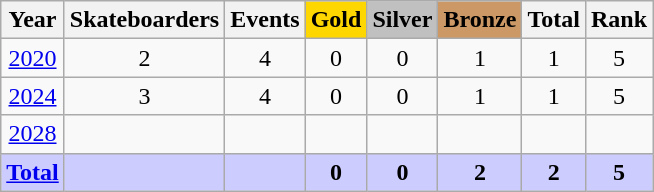<table class="wikitable sortable collapsible collapsed">
<tr>
<th>Year</th>
<th>Skateboarders</th>
<th>Events</th>
<th style="text-align:center; background-color:gold;"><strong>Gold</strong></th>
<th style="text-align:center; background-color:silver;"><strong>Silver</strong></th>
<th style="text-align:center; background-color:#c96;"><strong>Bronze</strong></th>
<th>Total</th>
<th>Rank</th>
</tr>
<tr style="text-align:center">
<td><a href='#'>2020</a></td>
<td>2</td>
<td>4</td>
<td>0</td>
<td>0</td>
<td>1</td>
<td>1</td>
<td>5</td>
</tr>
<tr style="text-align:center">
<td><a href='#'>2024</a></td>
<td>3</td>
<td>4</td>
<td>0</td>
<td>0</td>
<td>1</td>
<td>1</td>
<td>5</td>
</tr>
<tr style="text-align:center">
<td><a href='#'>2028</a></td>
<td></td>
<td></td>
<td></td>
<td></td>
<td></td>
<td></td>
<td></td>
</tr>
<tr style="text-align:center; background-color:#ccf;">
<td><strong><a href='#'>Total</a></strong></td>
<td></td>
<td></td>
<td><strong>0</strong></td>
<td><strong>0</strong></td>
<td><strong>2</strong></td>
<td><strong>2</strong></td>
<td><strong>5</strong></td>
</tr>
</table>
